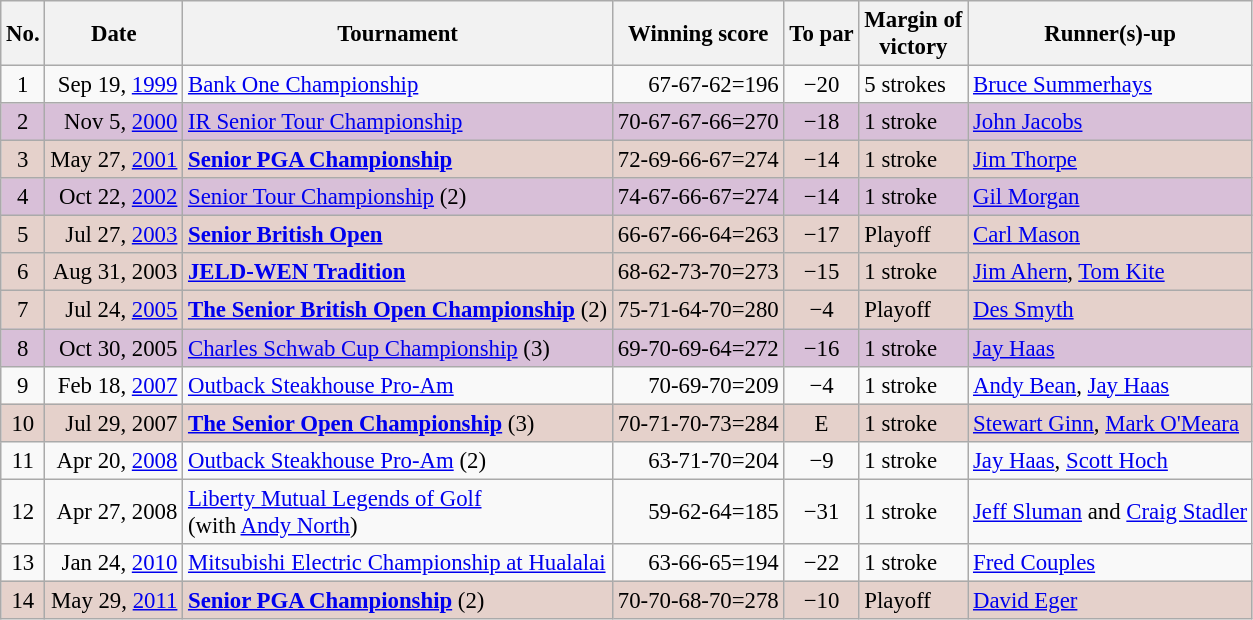<table class="wikitable" style="font-size:95%;">
<tr>
<th>No.</th>
<th>Date</th>
<th>Tournament</th>
<th>Winning score</th>
<th>To par</th>
<th>Margin of<br>victory</th>
<th>Runner(s)-up</th>
</tr>
<tr>
<td align=center>1</td>
<td align=right>Sep 19, <a href='#'>1999</a></td>
<td><a href='#'>Bank One Championship</a></td>
<td align=right>67-67-62=196</td>
<td align=center>−20</td>
<td>5 strokes</td>
<td> <a href='#'>Bruce Summerhays</a></td>
</tr>
<tr style="background:thistle;">
<td align=center>2</td>
<td align=right>Nov 5, <a href='#'>2000</a></td>
<td><a href='#'>IR Senior Tour Championship</a></td>
<td align=right>70-67-67-66=270</td>
<td align=center>−18</td>
<td>1 stroke</td>
<td> <a href='#'>John Jacobs</a></td>
</tr>
<tr style="background:#e5d1cb;">
<td align=center>3</td>
<td align=right>May 27, <a href='#'>2001</a></td>
<td><strong><a href='#'>Senior PGA Championship</a></strong></td>
<td align=right>72-69-66-67=274</td>
<td align=center>−14</td>
<td>1 stroke</td>
<td> <a href='#'>Jim Thorpe</a></td>
</tr>
<tr style="background:thistle;">
<td align=center>4</td>
<td align=right>Oct 22, <a href='#'>2002</a></td>
<td><a href='#'>Senior Tour Championship</a> (2)</td>
<td align=right>74-67-66-67=274</td>
<td align=center>−14</td>
<td>1 stroke</td>
<td> <a href='#'>Gil Morgan</a></td>
</tr>
<tr style="background:#e5d1cb;">
<td align=center>5</td>
<td align=right>Jul 27, <a href='#'>2003</a></td>
<td><strong><a href='#'>Senior British Open</a></strong></td>
<td align=right>66-67-66-64=263</td>
<td align=center>−17</td>
<td>Playoff</td>
<td> <a href='#'>Carl Mason</a></td>
</tr>
<tr style="background:#e5d1cb;">
<td align=center>6</td>
<td align=right>Aug 31, 2003</td>
<td><strong><a href='#'>JELD-WEN Tradition</a></strong></td>
<td align=right>68-62-73-70=273</td>
<td align=center>−15</td>
<td>1 stroke</td>
<td> <a href='#'>Jim Ahern</a>,  <a href='#'>Tom Kite</a></td>
</tr>
<tr style="background:#e5d1cb;">
<td align=center>7</td>
<td align=right>Jul 24, <a href='#'>2005</a></td>
<td><strong><a href='#'>The Senior British Open Championship</a></strong> (2)</td>
<td align=right>75-71-64-70=280</td>
<td align=center>−4</td>
<td>Playoff</td>
<td> <a href='#'>Des Smyth</a></td>
</tr>
<tr style="background:thistle;">
<td align=center>8</td>
<td align=right>Oct 30, 2005</td>
<td><a href='#'>Charles Schwab Cup Championship</a> (3)</td>
<td align=right>69-70-69-64=272</td>
<td align=center>−16</td>
<td>1 stroke</td>
<td> <a href='#'>Jay Haas</a></td>
</tr>
<tr>
<td align=center>9</td>
<td align=right>Feb 18, <a href='#'>2007</a></td>
<td><a href='#'>Outback Steakhouse Pro-Am</a></td>
<td align=right>70-69-70=209</td>
<td align=center>−4</td>
<td>1 stroke</td>
<td> <a href='#'>Andy Bean</a>,  <a href='#'>Jay Haas</a></td>
</tr>
<tr style="background:#e5d1cb;">
<td align=center>10</td>
<td align=right>Jul 29, 2007</td>
<td><strong><a href='#'>The Senior Open Championship</a></strong> (3)</td>
<td align=right>70-71-70-73=284</td>
<td align=center>E</td>
<td>1 stroke</td>
<td> <a href='#'>Stewart Ginn</a>,  <a href='#'>Mark O'Meara</a></td>
</tr>
<tr>
<td align=center>11</td>
<td align=right>Apr 20, <a href='#'>2008</a></td>
<td><a href='#'>Outback Steakhouse Pro-Am</a> (2)</td>
<td align=right>63-71-70=204</td>
<td align=center>−9</td>
<td>1 stroke</td>
<td> <a href='#'>Jay Haas</a>,  <a href='#'>Scott Hoch</a></td>
</tr>
<tr>
<td align=center>12</td>
<td align=right>Apr 27, 2008</td>
<td><a href='#'>Liberty Mutual Legends of Golf</a><br>(with  <a href='#'>Andy North</a>)</td>
<td align=right>59-62-64=185</td>
<td align=center>−31</td>
<td>1 stroke</td>
<td> <a href='#'>Jeff Sluman</a> and  <a href='#'>Craig Stadler</a></td>
</tr>
<tr>
<td align=center>13</td>
<td align=right>Jan 24, <a href='#'>2010</a></td>
<td><a href='#'>Mitsubishi Electric Championship at Hualalai</a></td>
<td align=right>63-66-65=194</td>
<td align=center>−22</td>
<td>1 stroke</td>
<td> <a href='#'>Fred Couples</a></td>
</tr>
<tr style="background:#e5d1cb;">
<td align=center>14</td>
<td align=right>May 29, <a href='#'>2011</a></td>
<td><strong><a href='#'>Senior PGA Championship</a></strong> (2)</td>
<td align=right>70-70-68-70=278</td>
<td align=center>−10</td>
<td>Playoff</td>
<td> <a href='#'>David Eger</a></td>
</tr>
</table>
